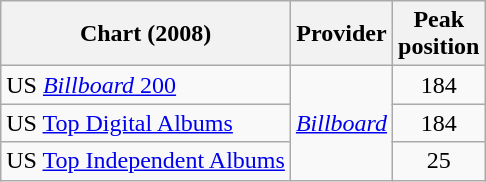<table class="wikitable">
<tr>
<th style="text-align:center;">Chart (2008)</th>
<th style="text-align:center;">Provider</th>
<th style="text-align:center;">Peak<br>position</th>
</tr>
<tr>
<td align="left">US <a href='#'><em>Billboard</em> 200</a></td>
<td style="text-align:left;" rowspan="3"><em><a href='#'>Billboard</a></em></td>
<td style="text-align:center;">184</td>
</tr>
<tr>
<td align="left">US <a href='#'>Top Digital Albums</a></td>
<td style="text-align:center;">184</td>
</tr>
<tr>
<td align="left">US <a href='#'>Top Independent Albums</a></td>
<td style="text-align:center;">25</td>
</tr>
</table>
